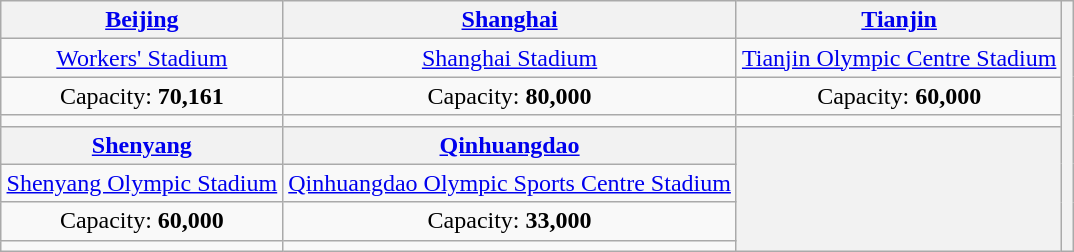<table class="wikitable" style="text-align:center;margin-left:auto; margin-right:auto;">
<tr>
<th><a href='#'>Beijing</a></th>
<th><a href='#'>Shanghai</a></th>
<th><a href='#'>Tianjin</a></th>
<th rowspan="8"></th>
</tr>
<tr>
<td><a href='#'>Workers' Stadium</a></td>
<td><a href='#'>Shanghai Stadium</a></td>
<td><a href='#'>Tianjin Olympic Centre Stadium</a></td>
</tr>
<tr>
<td>Capacity: <strong>70,161</strong></td>
<td>Capacity: <strong>80,000</strong></td>
<td>Capacity: <strong>60,000</strong></td>
</tr>
<tr>
<td></td>
<td></td>
<td></td>
</tr>
<tr>
<th><a href='#'>Shenyang</a></th>
<th><a href='#'>Qinhuangdao</a></th>
<th rowspan="4"></th>
</tr>
<tr>
<td><a href='#'>Shenyang Olympic Stadium</a></td>
<td><a href='#'>Qinhuangdao Olympic Sports Centre Stadium</a></td>
</tr>
<tr>
<td>Capacity: <strong>60,000</strong></td>
<td>Capacity: <strong>33,000</strong></td>
</tr>
<tr>
<td></td>
<td></td>
</tr>
</table>
